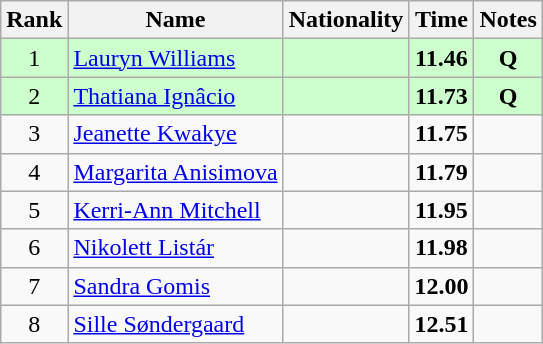<table class="wikitable sortable" style="text-align:center">
<tr>
<th>Rank</th>
<th>Name</th>
<th>Nationality</th>
<th>Time</th>
<th>Notes</th>
</tr>
<tr bgcolor=ccffcc>
<td>1</td>
<td align=left><a href='#'>Lauryn Williams</a></td>
<td align=left></td>
<td><strong>11.46</strong></td>
<td><strong>Q</strong></td>
</tr>
<tr bgcolor=ccffcc>
<td>2</td>
<td align=left><a href='#'>Thatiana Ignâcio</a></td>
<td align=left></td>
<td><strong>11.73</strong></td>
<td><strong>Q</strong></td>
</tr>
<tr>
<td>3</td>
<td align=left><a href='#'>Jeanette Kwakye</a></td>
<td align=left></td>
<td><strong>11.75</strong></td>
<td></td>
</tr>
<tr>
<td>4</td>
<td align=left><a href='#'>Margarita Anisimova</a></td>
<td align=left></td>
<td><strong>11.79</strong></td>
<td></td>
</tr>
<tr>
<td>5</td>
<td align=left><a href='#'>Kerri-Ann Mitchell</a></td>
<td align=left></td>
<td><strong>11.95</strong></td>
<td></td>
</tr>
<tr>
<td>6</td>
<td align=left><a href='#'>Nikolett Listár</a></td>
<td align=left></td>
<td><strong>11.98</strong></td>
<td></td>
</tr>
<tr>
<td>7</td>
<td align=left><a href='#'>Sandra Gomis</a></td>
<td align=left></td>
<td><strong>12.00</strong></td>
<td></td>
</tr>
<tr>
<td>8</td>
<td align=left><a href='#'>Sille Søndergaard</a></td>
<td align=left></td>
<td><strong>12.51</strong></td>
<td></td>
</tr>
</table>
